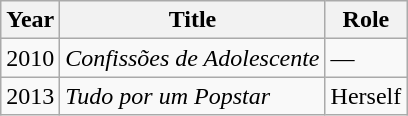<table class="wikitable">
<tr>
<th>Year</th>
<th>Title</th>
<th>Role</th>
</tr>
<tr>
<td>2010</td>
<td><em>Confissões de Adolescente</em></td>
<td>—</td>
</tr>
<tr>
<td>2013</td>
<td><em>Tudo por um Popstar</em></td>
<td>Herself</td>
</tr>
</table>
